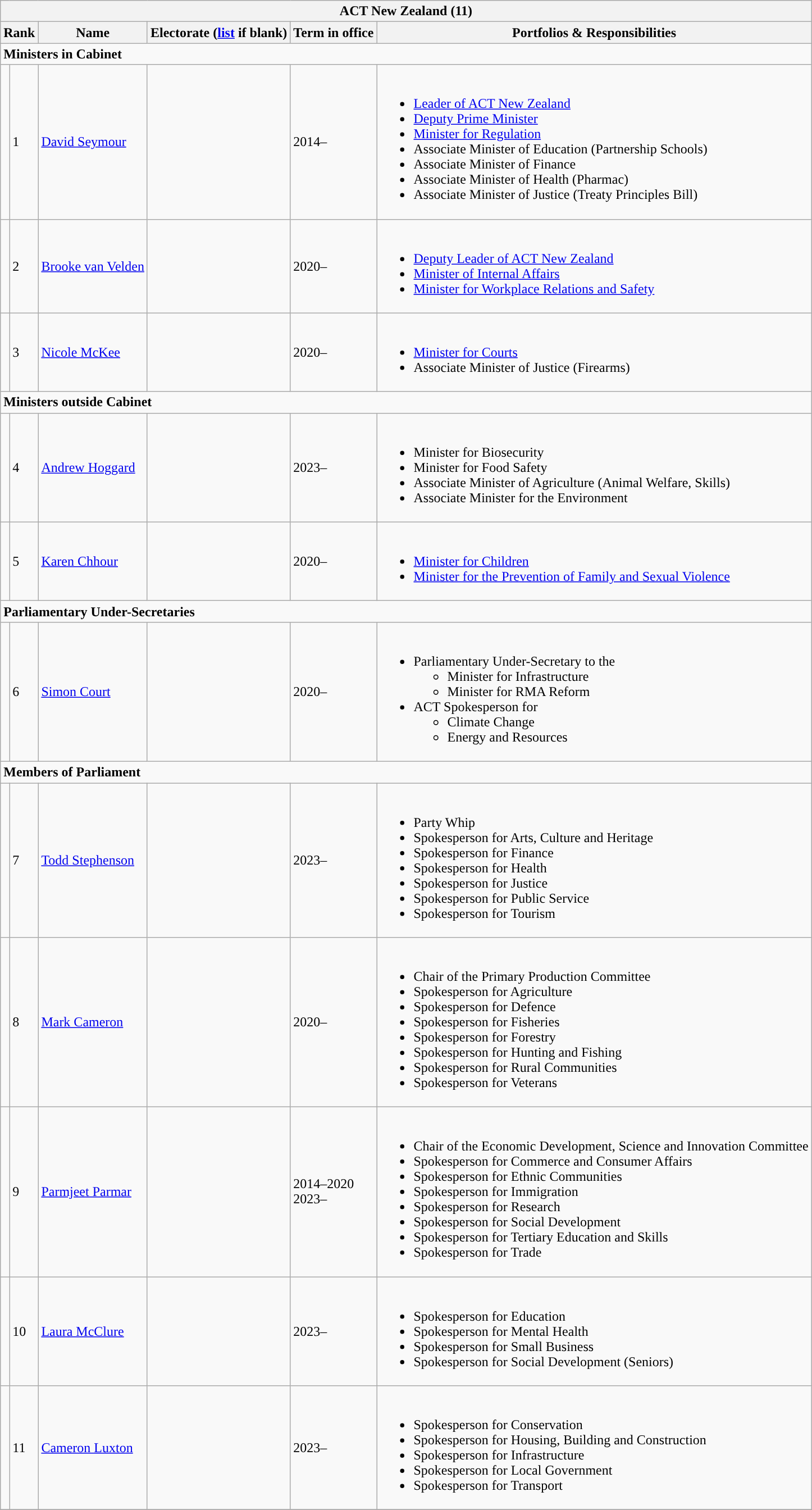<table role="presentation" class="wikitable mw-collapsible mw-collapsed">
<tr>
<th colspan="6" style="width: 700pt; background: ">ACT New Zealand (11)</th>
</tr>
<tr>
<th colspan="2">Rank</th>
<th>Name</th>
<th>Electorate (<a href='#'>list</a> if blank)</th>
<th>Term in office</th>
<th>Portfolios & Responsibilities</th>
</tr>
<tr>
<td colspan=6><strong>Ministers in Cabinet</strong></td>
</tr>
<tr>
<td></td>
<td>1</td>
<td><a href='#'>David Seymour</a></td>
<td></td>
<td>2014–</td>
<td><br><ul><li><a href='#'>Leader of ACT New Zealand</a></li><li><a href='#'>Deputy Prime Minister</a></li><li><a href='#'>Minister for Regulation</a></li><li>Associate Minister of Education (Partnership Schools)</li><li>Associate Minister of Finance</li><li>Associate Minister of Health (Pharmac)</li><li>Associate Minister of Justice (Treaty Principles Bill)</li></ul></td>
</tr>
<tr>
<td></td>
<td>2</td>
<td><a href='#'>Brooke van Velden</a></td>
<td></td>
<td>2020–</td>
<td><br><ul><li><a href='#'>Deputy Leader of ACT New Zealand</a></li><li><a href='#'>Minister of Internal Affairs</a></li><li><a href='#'>Minister for Workplace Relations and Safety</a></li></ul></td>
</tr>
<tr>
<td></td>
<td>3</td>
<td><a href='#'>Nicole McKee</a></td>
<td></td>
<td>2020–</td>
<td><br><ul><li><a href='#'>Minister for Courts</a></li><li>Associate Minister of Justice (Firearms)</li></ul></td>
</tr>
<tr>
<td colspan=6><strong>Ministers outside Cabinet</strong></td>
</tr>
<tr>
<td></td>
<td>4</td>
<td><a href='#'>Andrew Hoggard</a></td>
<td></td>
<td>2023–</td>
<td><br><ul><li>Minister for Biosecurity</li><li>Minister for Food Safety</li><li>Associate Minister of Agriculture (Animal Welfare, Skills)</li><li>Associate Minister for the Environment</li></ul></td>
</tr>
<tr>
<td></td>
<td>5</td>
<td><a href='#'>Karen Chhour</a></td>
<td></td>
<td>2020–</td>
<td><br><ul><li><a href='#'>Minister for Children</a></li><li><a href='#'>Minister for the Prevention of Family and Sexual Violence</a></li></ul></td>
</tr>
<tr>
<td colspan=6><strong>Parliamentary Under-Secretaries</strong></td>
</tr>
<tr>
<td></td>
<td>6</td>
<td><a href='#'>Simon Court</a></td>
<td></td>
<td>2020–</td>
<td><br><ul><li>Parliamentary Under-Secretary to the<ul><li>Minister for Infrastructure</li><li>Minister for RMA Reform</li></ul></li><li>ACT Spokesperson for<ul><li>Climate Change</li><li>Energy and Resources</li></ul></li></ul></td>
</tr>
<tr>
<td colspan=6><strong>Members of Parliament</strong></td>
</tr>
<tr>
<td></td>
<td>7</td>
<td><a href='#'>Todd Stephenson</a></td>
<td></td>
<td>2023–</td>
<td><br><ul><li>Party Whip</li><li>Spokesperson for Arts, Culture and Heritage</li><li>Spokesperson for Finance</li><li>Spokesperson for Health</li><li>Spokesperson for Justice</li><li>Spokesperson for Public Service</li><li>Spokesperson for Tourism</li></ul></td>
</tr>
<tr>
<td></td>
<td>8</td>
<td><a href='#'>Mark Cameron</a></td>
<td></td>
<td>2020–</td>
<td><br><ul><li>Chair of the Primary Production Committee</li><li>Spokesperson for Agriculture</li><li>Spokesperson for Defence</li><li>Spokesperson for Fisheries</li><li>Spokesperson for Forestry</li><li>Spokesperson for Hunting and Fishing</li><li>Spokesperson for Rural Communities</li><li>Spokesperson for Veterans</li></ul></td>
</tr>
<tr>
<td></td>
<td>9</td>
<td><a href='#'>Parmjeet Parmar</a></td>
<td></td>
<td>2014–2020<br>2023–</td>
<td><br><ul><li>Chair of the Economic Development, Science and Innovation Committee</li><li>Spokesperson for Commerce and Consumer Affairs</li><li>Spokesperson for Ethnic Communities</li><li>Spokesperson for Immigration</li><li>Spokesperson for Research</li><li>Spokesperson for Social Development</li><li>Spokesperson for Tertiary Education and Skills</li><li>Spokesperson for Trade</li></ul></td>
</tr>
<tr>
<td></td>
<td>10</td>
<td><a href='#'>Laura McClure</a></td>
<td></td>
<td>2023–</td>
<td><br><ul><li>Spokesperson for Education</li><li>Spokesperson for Mental Health</li><li>Spokesperson for Small Business</li><li>Spokesperson for Social Development (Seniors)</li></ul></td>
</tr>
<tr>
<td></td>
<td>11</td>
<td><a href='#'>Cameron Luxton</a></td>
<td></td>
<td>2023–</td>
<td><br><ul><li>Spokesperson for Conservation</li><li>Spokesperson for Housing, Building and Construction</li><li>Spokesperson for Infrastructure</li><li>Spokesperson for Local Government</li><li>Spokesperson for Transport</li></ul></td>
</tr>
<tr>
</tr>
</table>
